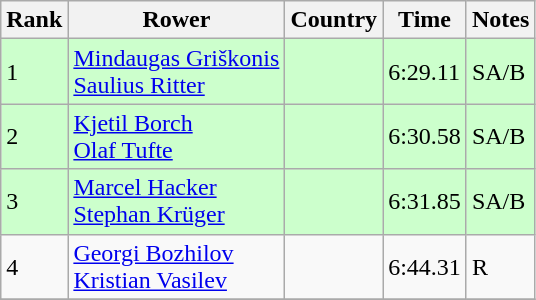<table class="wikitable">
<tr>
<th>Rank</th>
<th>Rower</th>
<th>Country</th>
<th>Time</th>
<th>Notes</th>
</tr>
<tr bgcolor=ccffcc>
<td>1</td>
<td><a href='#'>Mindaugas Griškonis</a><br><a href='#'>Saulius Ritter</a></td>
<td></td>
<td>6:29.11</td>
<td>SA/B</td>
</tr>
<tr bgcolor=ccffcc>
<td>2</td>
<td><a href='#'>Kjetil Borch</a><br><a href='#'>Olaf Tufte</a></td>
<td></td>
<td>6:30.58</td>
<td>SA/B</td>
</tr>
<tr bgcolor=ccffcc>
<td>3</td>
<td><a href='#'>Marcel Hacker</a><br><a href='#'>Stephan Krüger</a></td>
<td></td>
<td>6:31.85</td>
<td>SA/B</td>
</tr>
<tr>
<td>4</td>
<td><a href='#'>Georgi Bozhilov</a><br><a href='#'>Kristian Vasilev</a></td>
<td></td>
<td>6:44.31</td>
<td>R</td>
</tr>
<tr>
</tr>
</table>
